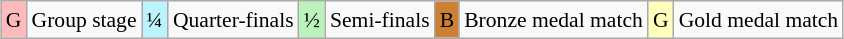<table class="wikitable" style="margin:0.5em auto; font-size:90%; line-height:1.25em; text-align:center">
<tr>
<td bgcolor="#FFBBBB">G</td>
<td>Group stage</td>
<td bgcolor="#BBF3FF">¼</td>
<td>Quarter-finals</td>
<td bgcolor="#BBF3BB">½</td>
<td>Semi-finals</td>
<td bgcolor="#CD7F32">B</td>
<td>Bronze medal match</td>
<td bgcolor="#FFFFBB">G</td>
<td>Gold medal match</td>
</tr>
</table>
